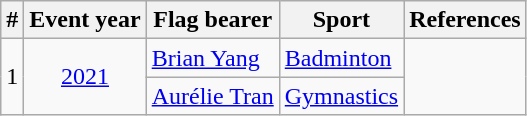<table class="wikitable sortable">
<tr>
<th>#</th>
<th>Event year</th>
<th>Flag bearer</th>
<th>Sport</th>
<th>References</th>
</tr>
<tr>
<td rowspan=2>1</td>
<td rowspan=2 align=center><a href='#'>2021</a></td>
<td><a href='#'>Brian Yang</a></td>
<td><a href='#'>Badminton</a></td>
<td rowspan=2 align=center></td>
</tr>
<tr>
<td><a href='#'>Aurélie Tran</a></td>
<td><a href='#'>Gymnastics</a></td>
</tr>
</table>
